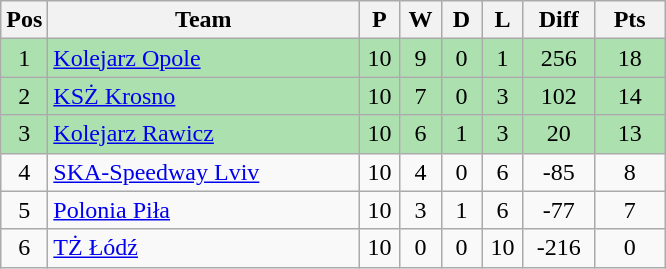<table class="wikitable" style="font-size: 100%">
<tr>
<th width=20>Pos</th>
<th width=200>Team</th>
<th width=20>P</th>
<th width=20>W</th>
<th width=20>D</th>
<th width=20>L</th>
<th width=40>Diff</th>
<th width=40>Pts</th>
</tr>
<tr align=center style="background:#ACE1AF;">
<td>1</td>
<td align="left"><a href='#'>Kolejarz Opole</a></td>
<td>10</td>
<td>9</td>
<td>0</td>
<td>1</td>
<td>256</td>
<td>18</td>
</tr>
<tr align=center style="background:#ACE1AF;">
<td>2</td>
<td align="left"><a href='#'>KSŻ Krosno</a></td>
<td>10</td>
<td>7</td>
<td>0</td>
<td>3</td>
<td>102</td>
<td>14</td>
</tr>
<tr align=center style="background:#ACE1AF;">
<td>3</td>
<td align="left"><a href='#'>Kolejarz Rawicz</a></td>
<td>10</td>
<td>6</td>
<td>1</td>
<td>3</td>
<td>20</td>
<td>13</td>
</tr>
<tr align=center>
<td>4</td>
<td align="left"><a href='#'>SKA-Speedway Lviv</a> </td>
<td>10</td>
<td>4</td>
<td>0</td>
<td>6</td>
<td>-85</td>
<td>8</td>
</tr>
<tr align=center>
<td>5</td>
<td align="left"><a href='#'>Polonia Piła</a></td>
<td>10</td>
<td>3</td>
<td>1</td>
<td>6</td>
<td>-77</td>
<td>7</td>
</tr>
<tr align=center>
<td>6</td>
<td align="left"><a href='#'>TŻ Łódź</a></td>
<td>10</td>
<td>0</td>
<td>0</td>
<td>10</td>
<td>-216</td>
<td>0</td>
</tr>
</table>
